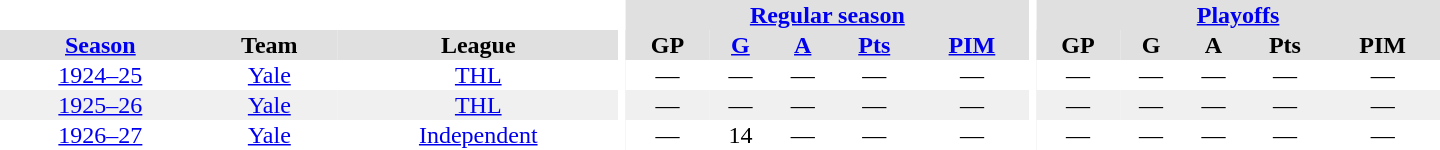<table border="0" cellpadding="1" cellspacing="0" style="text-align:center; width:60em">
<tr bgcolor="#e0e0e0">
<th colspan="3" bgcolor="#ffffff"></th>
<th rowspan="100" bgcolor="#ffffff"></th>
<th colspan="5"><a href='#'>Regular season</a></th>
<th rowspan="100" bgcolor="#ffffff"></th>
<th colspan="5"><a href='#'>Playoffs</a></th>
</tr>
<tr bgcolor="#e0e0e0">
<th><a href='#'>Season</a></th>
<th>Team</th>
<th>League</th>
<th>GP</th>
<th><a href='#'>G</a></th>
<th><a href='#'>A</a></th>
<th><a href='#'>Pts</a></th>
<th><a href='#'>PIM</a></th>
<th>GP</th>
<th>G</th>
<th>A</th>
<th>Pts</th>
<th>PIM</th>
</tr>
<tr>
<td><a href='#'>1924–25</a></td>
<td><a href='#'>Yale</a></td>
<td><a href='#'>THL</a></td>
<td>—</td>
<td>—</td>
<td>—</td>
<td>—</td>
<td>—</td>
<td>—</td>
<td>—</td>
<td>—</td>
<td>—</td>
<td>—</td>
</tr>
<tr bgcolor="f0f0f0">
<td><a href='#'>1925–26</a></td>
<td><a href='#'>Yale</a></td>
<td><a href='#'>THL</a></td>
<td>—</td>
<td>—</td>
<td>—</td>
<td>—</td>
<td>—</td>
<td>—</td>
<td>—</td>
<td>—</td>
<td>—</td>
<td>—</td>
</tr>
<tr>
<td><a href='#'>1926–27</a></td>
<td><a href='#'>Yale</a></td>
<td><a href='#'>Independent</a></td>
<td>—</td>
<td>14</td>
<td>—</td>
<td>—</td>
<td>—</td>
<td>—</td>
<td>—</td>
<td>—</td>
<td>—</td>
<td>—</td>
</tr>
<tr>
</tr>
</table>
